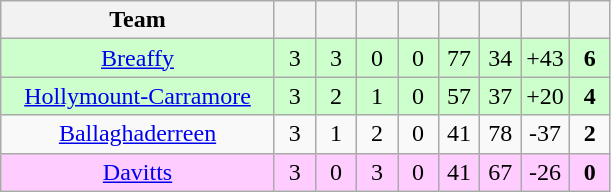<table class="wikitable" style="text-align:center">
<tr>
<th style="width:175px;">Team</th>
<th width="20"></th>
<th width="20"></th>
<th width="20"></th>
<th width="20"></th>
<th width="20"></th>
<th width="20"></th>
<th width="20"></th>
<th width="20"></th>
</tr>
<tr style="background:#cfc;">
<td><a href='#'>Breaffy</a></td>
<td>3</td>
<td>3</td>
<td>0</td>
<td>0</td>
<td>77</td>
<td>34</td>
<td>+43</td>
<td><strong>6</strong></td>
</tr>
<tr style="background:#cfc;">
<td><a href='#'>Hollymount-Carramore</a></td>
<td>3</td>
<td>2</td>
<td>1</td>
<td>0</td>
<td>57</td>
<td>37</td>
<td>+20</td>
<td><strong>4</strong></td>
</tr>
<tr>
<td><a href='#'>Ballaghaderreen</a></td>
<td>3</td>
<td>1</td>
<td>2</td>
<td>0</td>
<td>41</td>
<td>78</td>
<td>-37</td>
<td><strong>2</strong></td>
</tr>
<tr style="background:#fcf;">
<td><a href='#'>Davitts</a></td>
<td>3</td>
<td>0</td>
<td>3</td>
<td>0</td>
<td>41</td>
<td>67</td>
<td>-26</td>
<td><strong>0</strong></td>
</tr>
</table>
